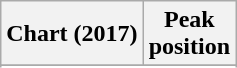<table class="wikitable plainrowheaders sortable" style="text-align:center;">
<tr>
<th>Chart (2017)</th>
<th>Peak<br>position</th>
</tr>
<tr>
</tr>
<tr>
</tr>
<tr>
</tr>
<tr>
</tr>
<tr>
</tr>
<tr>
</tr>
<tr>
</tr>
<tr>
</tr>
<tr>
</tr>
</table>
